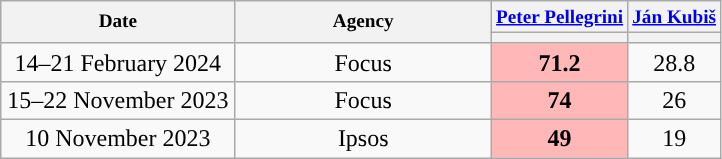<table class="wikitable" style="text-align:center;">
<tr style="font-size:80%;">
<th style="width:150px;" rowspan="2">Date</th>
<th style="width:165px;" rowspan="2">Agency</th>
<th><a href='#'>Peter Pellegrini</a></th>
<th><a href='#'>Ján Kubiš</a></th>
</tr>
<tr>
<th style="background:"></th>
<th style="background:"></th>
</tr>
<tr>
<td>14–21 February 2024</td>
<td>Focus</td>
<td style="background:#FFB7B7;"><strong>71.2</strong></td>
<td>28.8</td>
</tr>
<tr>
<td>15–22 November 2023</td>
<td>Focus</td>
<td style="background:#FFB7B7;"><strong>74</strong></td>
<td>26</td>
</tr>
<tr>
<td>10 November 2023</td>
<td>Ipsos</td>
<td style="background:#FFB7B7;"><strong>49</strong></td>
<td>19</td>
</tr>
</table>
